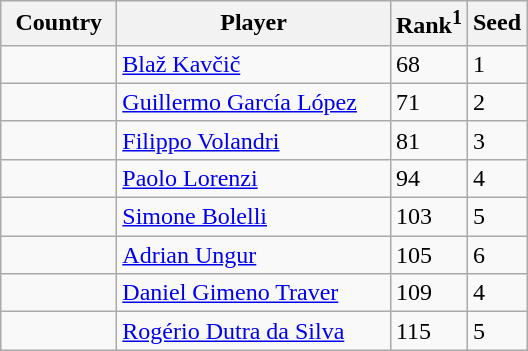<table class="sortable wikitable">
<tr>
<th width="70">Country</th>
<th width="175">Player</th>
<th>Rank<sup>1</sup></th>
<th>Seed</th>
</tr>
<tr>
<td></td>
<td><a href='#'>Blaž Kavčič</a></td>
<td>68</td>
<td>1</td>
</tr>
<tr>
<td></td>
<td><a href='#'>Guillermo García López</a></td>
<td>71</td>
<td>2</td>
</tr>
<tr>
<td></td>
<td><a href='#'>Filippo Volandri</a></td>
<td>81</td>
<td>3</td>
</tr>
<tr>
<td></td>
<td><a href='#'>Paolo Lorenzi</a></td>
<td>94</td>
<td>4</td>
</tr>
<tr>
<td></td>
<td><a href='#'>Simone Bolelli</a></td>
<td>103</td>
<td>5</td>
</tr>
<tr>
<td></td>
<td><a href='#'>Adrian Ungur</a></td>
<td>105</td>
<td>6</td>
</tr>
<tr>
<td></td>
<td><a href='#'>Daniel Gimeno Traver</a></td>
<td>109</td>
<td>4</td>
</tr>
<tr>
<td></td>
<td><a href='#'>Rogério Dutra da Silva</a></td>
<td>115</td>
<td>5</td>
</tr>
</table>
